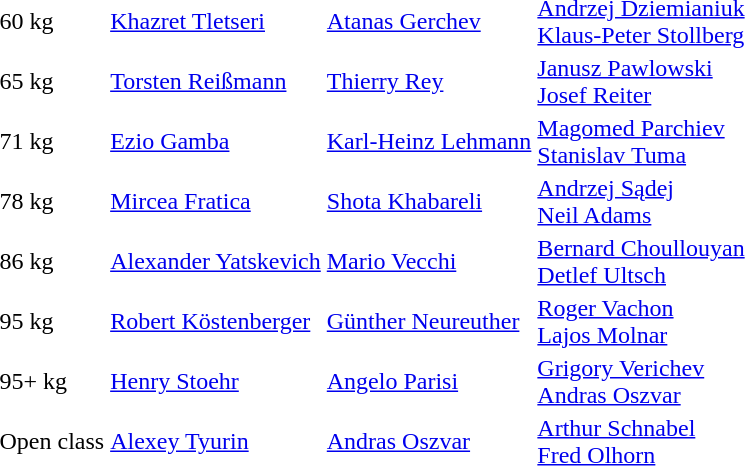<table>
<tr>
<td>60 kg</td>
<td><a href='#'>Khazret Tletseri</a></td>
<td><a href='#'>Atanas Gerchev</a></td>
<td><a href='#'>Andrzej Dziemianiuk</a><br><a href='#'>Klaus-Peter Stollberg</a></td>
</tr>
<tr>
<td>65 kg</td>
<td><a href='#'>Torsten Reißmann</a></td>
<td><a href='#'>Thierry Rey</a></td>
<td><a href='#'>Janusz Pawlowski</a><br><a href='#'>Josef Reiter</a></td>
</tr>
<tr>
<td>71 kg</td>
<td><a href='#'>Ezio Gamba</a></td>
<td><a href='#'>Karl-Heinz Lehmann</a></td>
<td><a href='#'>Magomed Parchiev</a><br><a href='#'>Stanislav Tuma</a></td>
</tr>
<tr>
<td>78 kg</td>
<td><a href='#'>Mircea Fratica</a></td>
<td><a href='#'>Shota Khabareli</a></td>
<td><a href='#'>Andrzej Sądej</a><br><a href='#'>Neil Adams</a></td>
</tr>
<tr>
<td>86 kg</td>
<td><a href='#'>Alexander Yatskevich</a></td>
<td><a href='#'>Mario Vecchi</a></td>
<td><a href='#'>Bernard Choullouyan</a><br><a href='#'>Detlef Ultsch</a></td>
</tr>
<tr>
<td>95 kg</td>
<td><a href='#'>Robert Köstenberger</a></td>
<td><a href='#'>Günther Neureuther</a></td>
<td><a href='#'>Roger Vachon</a><br><a href='#'>Lajos Molnar</a></td>
</tr>
<tr>
<td>95+ kg</td>
<td><a href='#'>Henry Stoehr</a></td>
<td><a href='#'>Angelo Parisi</a></td>
<td><a href='#'>Grigory Verichev</a><br><a href='#'>Andras Oszvar</a></td>
</tr>
<tr>
<td>Open class</td>
<td><a href='#'>Alexey Tyurin</a></td>
<td><a href='#'>Andras Oszvar</a></td>
<td><a href='#'>Arthur Schnabel</a><br><a href='#'>Fred Olhorn</a></td>
</tr>
</table>
